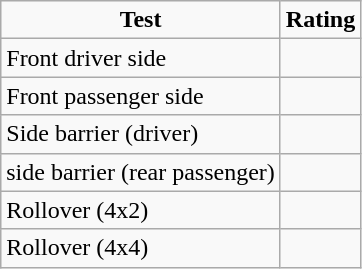<table class="wikitable">
<tr>
<td style="text-align:center;"><strong>Test</strong></td>
<td style="text-align:center;"><strong>Rating</strong></td>
</tr>
<tr>
<td>Front driver side</td>
<td style="text-align:center;"></td>
</tr>
<tr>
<td>Front passenger side</td>
<td style="text-align:center;"></td>
</tr>
<tr>
<td>Side barrier (driver)</td>
<td style="text-align:center;"></td>
</tr>
<tr>
<td>side barrier (rear passenger)</td>
<td style="text-align:center;"></td>
</tr>
<tr>
<td>Rollover (4x2)</td>
<td style="text-align:center;"></td>
</tr>
<tr>
<td>Rollover (4x4)</td>
<td style="text-align:center;"></td>
</tr>
</table>
